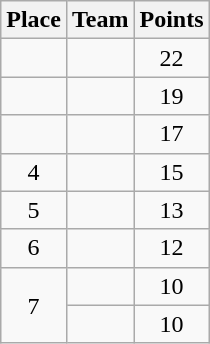<table class="wikitable" style="text-align:center; padding-bottom:0;">
<tr>
<th>Place</th>
<th style="text-align:left;">Team</th>
<th>Points</th>
</tr>
<tr>
<td></td>
<td align=left></td>
<td>22</td>
</tr>
<tr>
<td></td>
<td align=left></td>
<td>19</td>
</tr>
<tr>
<td></td>
<td align=left></td>
<td>17</td>
</tr>
<tr>
<td>4</td>
<td align=left></td>
<td>15</td>
</tr>
<tr>
<td>5</td>
<td align=left></td>
<td>13</td>
</tr>
<tr>
<td>6</td>
<td align=left></td>
<td>12</td>
</tr>
<tr>
<td rowspan=2>7</td>
<td align=left></td>
<td>10</td>
</tr>
<tr>
<td align=left></td>
<td>10</td>
</tr>
</table>
